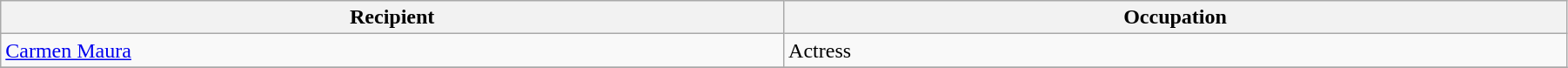<table class="wikitable" width="95%" cellpadding="5">
<tr>
<th width="25%">Recipient</th>
<th width="25%">Occupation</th>
</tr>
<tr>
<td> <a href='#'>Carmen Maura</a></td>
<td>Actress</td>
</tr>
<tr>
</tr>
</table>
